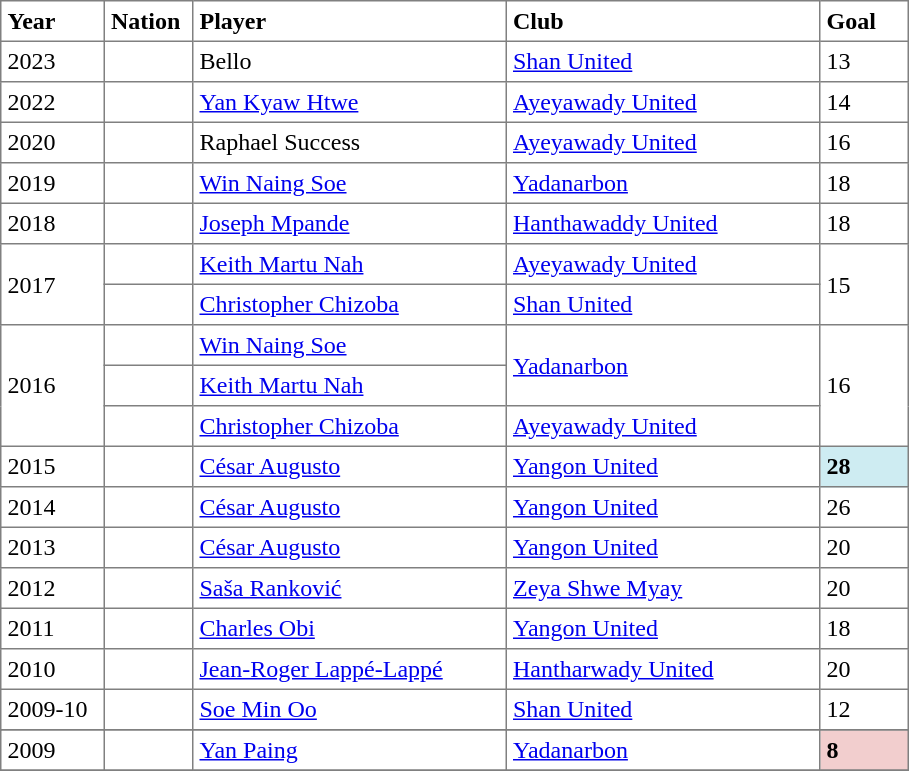<table border="1" cellpadding="4" cellspacing="0" style="text-align:left; border-collapse:collapse;">
<tr>
<th style="width:60px;">Year</th>
<th style="width:50px;">Nation</th>
<th style="width:200px;">Player</th>
<th style="width:200px;">Club</th>
<th style="width:50px;">Goal</th>
</tr>
<tr>
<td>2023</td>
<td></td>
<td>Bello</td>
<td><a href='#'>Shan United</a></td>
<td>13</td>
</tr>
<tr>
<td>2022</td>
<td></td>
<td><a href='#'>Yan Kyaw Htwe</a></td>
<td><a href='#'>Ayeyawady United</a></td>
<td>14</td>
</tr>
<tr>
<td>2020</td>
<td></td>
<td>Raphael Success</td>
<td><a href='#'>Ayeyawady United</a></td>
<td>16</td>
</tr>
<tr>
<td>2019</td>
<td></td>
<td><a href='#'>Win Naing Soe</a></td>
<td><a href='#'>Yadanarbon</a></td>
<td>18</td>
</tr>
<tr>
<td>2018</td>
<td></td>
<td><a href='#'>Joseph Mpande</a></td>
<td><a href='#'>Hanthawaddy United</a></td>
<td>18</td>
</tr>
<tr>
<td rowspan="2">2017</td>
<td></td>
<td><a href='#'>Keith Martu Nah</a></td>
<td><a href='#'>Ayeyawady United</a></td>
<td rowspan=2>15</td>
</tr>
<tr>
<td></td>
<td><a href='#'>Christopher Chizoba</a></td>
<td><a href='#'>Shan United</a></td>
</tr>
<tr>
<td rowspan="3">2016</td>
<td></td>
<td><a href='#'>Win Naing Soe</a></td>
<td rowspan="2"><a href='#'>Yadanarbon</a></td>
<td rowspan=3>16</td>
</tr>
<tr>
<td></td>
<td><a href='#'>Keith Martu Nah</a></td>
</tr>
<tr>
<td></td>
<td><a href='#'>Christopher Chizoba</a></td>
<td rowspan="1"><a href='#'>Ayeyawady United</a></td>
</tr>
<tr>
<td rowspan="1">2015</td>
<td></td>
<td><a href='#'>César Augusto</a></td>
<td><a href='#'>Yangon United</a></td>
<td bgcolor=#CEECF2><strong>28</strong></td>
</tr>
<tr>
<td rowspan="1">2014</td>
<td></td>
<td><a href='#'>César Augusto</a></td>
<td><a href='#'>Yangon United</a></td>
<td rowspan=1>26</td>
</tr>
<tr>
<td rowspan="1">2013</td>
<td></td>
<td><a href='#'>César Augusto</a></td>
<td><a href='#'>Yangon United</a></td>
<td rowspan=1>20</td>
</tr>
<tr>
<td rowspan="1">2012</td>
<td></td>
<td><a href='#'>Saša Ranković</a></td>
<td><a href='#'>Zeya Shwe Myay</a></td>
<td rowspan=1>20</td>
</tr>
<tr>
<td rowspan="1">2011</td>
<td></td>
<td><a href='#'>Charles Obi</a></td>
<td><a href='#'>Yangon United</a></td>
<td rowspan=1>18</td>
</tr>
<tr>
<td rowspan="1">2010</td>
<td></td>
<td><a href='#'>Jean-Roger Lappé-Lappé</a></td>
<td><a href='#'>Hantharwady United</a></td>
<td rowspan=1>20</td>
</tr>
<tr>
<td rowspan="1">2009-10</td>
<td></td>
<td><a href='#'>Soe Min Oo</a></td>
<td><a href='#'>Shan United</a></td>
<td rowspan=1>12</td>
</tr>
<tr>
</tr>
<tr>
<td rowspan="1">2009</td>
<td></td>
<td><a href='#'>Yan Paing</a></td>
<td><a href='#'>Yadanarbon</a></td>
<td bgcolor=#F2CECE><strong>8</strong></td>
</tr>
<tr>
</tr>
</table>
